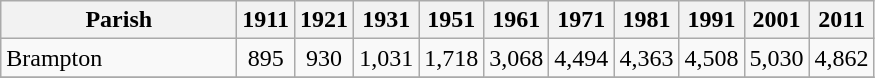<table class="wikitable" style="text-align:center;">
<tr>
<th width="150">Parish</th>
<th>1911</th>
<th>1921</th>
<th>1931</th>
<th>1951</th>
<th>1961</th>
<th>1971</th>
<th>1981</th>
<th>1991</th>
<th>2001</th>
<th>2011</th>
</tr>
<tr>
<td align=left>Brampton</td>
<td align="center">895</td>
<td align="center">930</td>
<td align="center">1,031</td>
<td align="center">1,718</td>
<td align="center">3,068</td>
<td align="center">4,494</td>
<td align="center">4,363</td>
<td align="center">4,508</td>
<td align="center">5,030</td>
<td align="center">4,862</td>
</tr>
<tr>
</tr>
</table>
